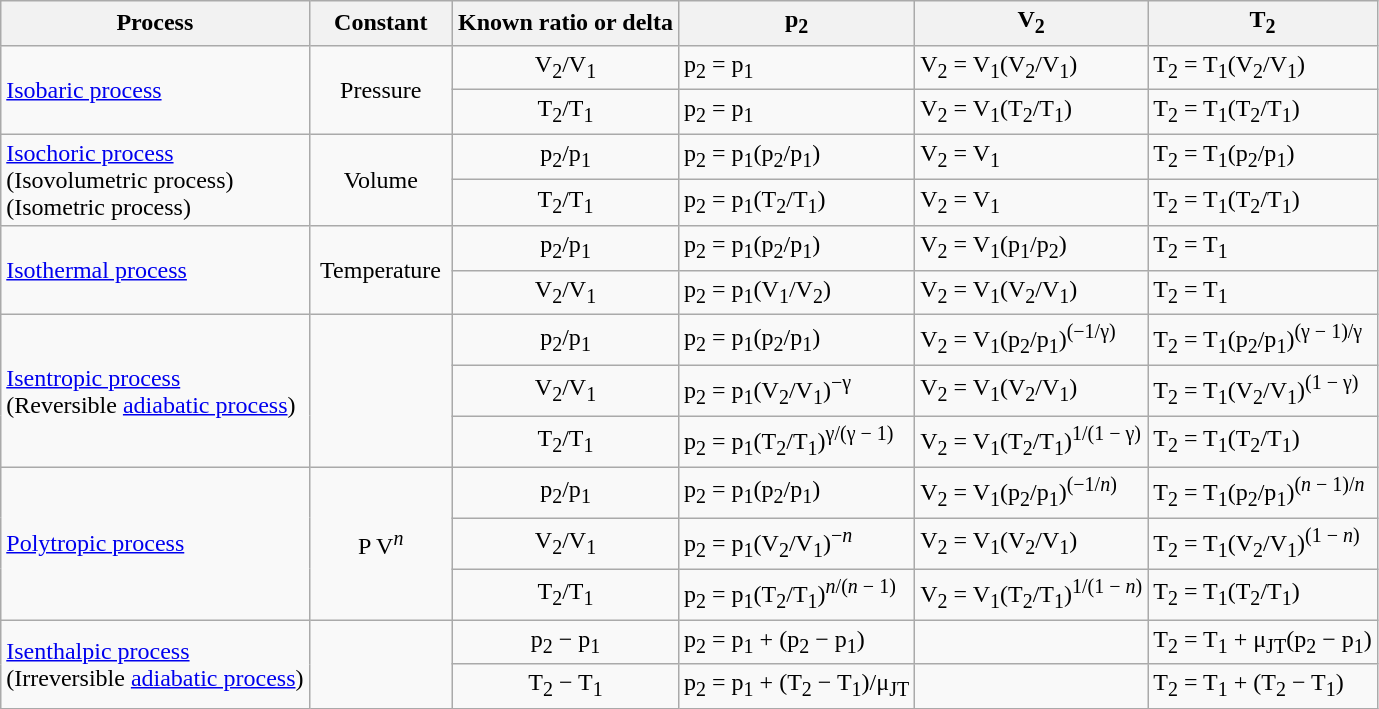<table class="wikitable">
<tr>
<th>Process</th>
<th>Constant</th>
<th>Known ratio or delta</th>
<th>p<sub>2</sub></th>
<th>V<sub>2</sub></th>
<th>T<sub>2</sub></th>
</tr>
<tr>
<td rowspan="2"><a href='#'>Isobaric process</a></td>
<td rowspan="2" style="text-align:center;">Pressure</td>
<td style="text-align:center;">V<sub>2</sub>/V<sub>1</sub></td>
<td>p<sub>2</sub> = p<sub>1</sub></td>
<td>V<sub>2</sub> = V<sub>1</sub>(V<sub>2</sub>/V<sub>1</sub>)</td>
<td>T<sub>2</sub> = T<sub>1</sub>(V<sub>2</sub>/V<sub>1</sub>)</td>
</tr>
<tr>
<td style="text-align:center;">T<sub>2</sub>/T<sub>1</sub></td>
<td>p<sub>2</sub> = p<sub>1</sub></td>
<td>V<sub>2</sub> = V<sub>1</sub>(T<sub>2</sub>/T<sub>1</sub>)</td>
<td>T<sub>2</sub> = T<sub>1</sub>(T<sub>2</sub>/T<sub>1</sub>)</td>
</tr>
<tr>
<td rowspan="2"><a href='#'>Isochoric process</a><br>(Isovolumetric process)<br>(Isometric process)</td>
<td rowspan="2" style="text-align:center;">Volume</td>
<td style="text-align:center;">p<sub>2</sub>/p<sub>1</sub></td>
<td>p<sub>2</sub> = p<sub>1</sub>(p<sub>2</sub>/p<sub>1</sub>)</td>
<td>V<sub>2</sub> = V<sub>1</sub></td>
<td>T<sub>2</sub> = T<sub>1</sub>(p<sub>2</sub>/p<sub>1</sub>)</td>
</tr>
<tr>
<td style="text-align:center;">T<sub>2</sub>/T<sub>1</sub></td>
<td>p<sub>2</sub> = p<sub>1</sub>(T<sub>2</sub>/T<sub>1</sub>)</td>
<td>V<sub>2</sub> = V<sub>1</sub></td>
<td>T<sub>2</sub> = T<sub>1</sub>(T<sub>2</sub>/T<sub>1</sub>)</td>
</tr>
<tr>
<td rowspan="2"><a href='#'>Isothermal process</a></td>
<td rowspan="2" style="text-align:center;"> Temperature </td>
<td style="text-align:center;">p<sub>2</sub>/p<sub>1</sub></td>
<td>p<sub>2</sub> = p<sub>1</sub>(p<sub>2</sub>/p<sub>1</sub>)</td>
<td>V<sub>2</sub> = V<sub>1</sub>(p<sub>1</sub>/p<sub>2</sub>)</td>
<td>T<sub>2</sub> = T<sub>1</sub></td>
</tr>
<tr>
<td style="text-align:center;">V<sub>2</sub>/V<sub>1</sub></td>
<td>p<sub>2</sub> = p<sub>1</sub>(V<sub>1</sub>/V<sub>2</sub>)</td>
<td>V<sub>2</sub> = V<sub>1</sub>(V<sub>2</sub>/V<sub>1</sub>)</td>
<td>T<sub>2</sub> = T<sub>1</sub></td>
</tr>
<tr>
<td rowspan="3"><a href='#'>Isentropic process</a><br>(Reversible <a href='#'>adiabatic process</a>)</td>
<td rowspan="3"></td>
<td style="text-align:center;">p<sub>2</sub>/p<sub>1</sub></td>
<td>p<sub>2</sub> = p<sub>1</sub>(p<sub>2</sub>/p<sub>1</sub>)</td>
<td>V<sub>2</sub> = V<sub>1</sub>(p<sub>2</sub>/p<sub>1</sub>)<sup>(−1/γ)</sup></td>
<td>T<sub>2</sub> = T<sub>1</sub>(p<sub>2</sub>/p<sub>1</sub>)<sup>(γ − 1)/γ</sup></td>
</tr>
<tr>
<td style="text-align:center;">V<sub>2</sub>/V<sub>1</sub></td>
<td>p<sub>2</sub> = p<sub>1</sub>(V<sub>2</sub>/V<sub>1</sub>)<sup>−γ</sup></td>
<td>V<sub>2</sub> = V<sub>1</sub>(V<sub>2</sub>/V<sub>1</sub>)</td>
<td>T<sub>2</sub> = T<sub>1</sub>(V<sub>2</sub>/V<sub>1</sub>)<sup>(1 − γ)</sup></td>
</tr>
<tr>
<td style="text-align:center;">T<sub>2</sub>/T<sub>1</sub></td>
<td>p<sub>2</sub> = p<sub>1</sub>(T<sub>2</sub>/T<sub>1</sub>)<sup>γ/(γ − 1)</sup></td>
<td>V<sub>2</sub> = V<sub>1</sub>(T<sub>2</sub>/T<sub>1</sub>)<sup>1/(1 − γ) </sup></td>
<td>T<sub>2</sub> = T<sub>1</sub>(T<sub>2</sub>/T<sub>1</sub>)</td>
</tr>
<tr>
<td rowspan="3"><a href='#'>Polytropic process</a></td>
<td rowspan="3" style="text-align:center;">P V<sup><em>n</em></sup></td>
<td style="text-align:center;">p<sub>2</sub>/p<sub>1</sub></td>
<td>p<sub>2</sub> = p<sub>1</sub>(p<sub>2</sub>/p<sub>1</sub>)</td>
<td>V<sub>2</sub> = V<sub>1</sub>(p<sub>2</sub>/p<sub>1</sub>)<sup>(−1/<em>n</em>)</sup></td>
<td>T<sub>2</sub> = T<sub>1</sub>(p<sub>2</sub>/p<sub>1</sub>)<sup>(<em>n</em> − 1)/<em>n</em></sup></td>
</tr>
<tr>
<td style="text-align:center;">V<sub>2</sub>/V<sub>1</sub></td>
<td>p<sub>2</sub> = p<sub>1</sub>(V<sub>2</sub>/V<sub>1</sub>)<sup>−<em>n</em></sup></td>
<td>V<sub>2</sub> = V<sub>1</sub>(V<sub>2</sub>/V<sub>1</sub>)</td>
<td>T<sub>2</sub> = T<sub>1</sub>(V<sub>2</sub>/V<sub>1</sub>)<sup>(1 − <em>n</em>)</sup></td>
</tr>
<tr>
<td style="text-align:center;">T<sub>2</sub>/T<sub>1</sub></td>
<td>p<sub>2</sub> = p<sub>1</sub>(T<sub>2</sub>/T<sub>1</sub>)<sup><em>n</em>/(<em>n</em> − 1)</sup></td>
<td>V<sub>2</sub> = V<sub>1</sub>(T<sub>2</sub>/T<sub>1</sub>)<sup>1/(1 − <em>n</em>) </sup></td>
<td>T<sub>2</sub> = T<sub>1</sub>(T<sub>2</sub>/T<sub>1</sub>)</td>
</tr>
<tr>
<td rowspan="2"><a href='#'>Isenthalpic process</a><br>(Irreversible <a href='#'>adiabatic process</a>)</td>
<td rowspan="2"></td>
<td style="text-align:center;">p<sub>2</sub> − p<sub>1</sub></td>
<td>p<sub>2</sub> = p<sub>1</sub> + (p<sub>2</sub> − p<sub>1</sub>)</td>
<td></td>
<td>T<sub>2</sub> = T<sub>1</sub> + μ<sub>JT</sub>(p<sub>2</sub> − p<sub>1</sub>)</td>
</tr>
<tr>
<td style="text-align:center;">T<sub>2</sub> − T<sub>1</sub></td>
<td>p<sub>2</sub> = p<sub>1</sub> + (T<sub>2</sub> − T<sub>1</sub>)/μ<sub>JT</sub></td>
<td></td>
<td>T<sub>2</sub> = T<sub>1</sub> + (T<sub>2</sub> − T<sub>1</sub>)</td>
</tr>
</table>
